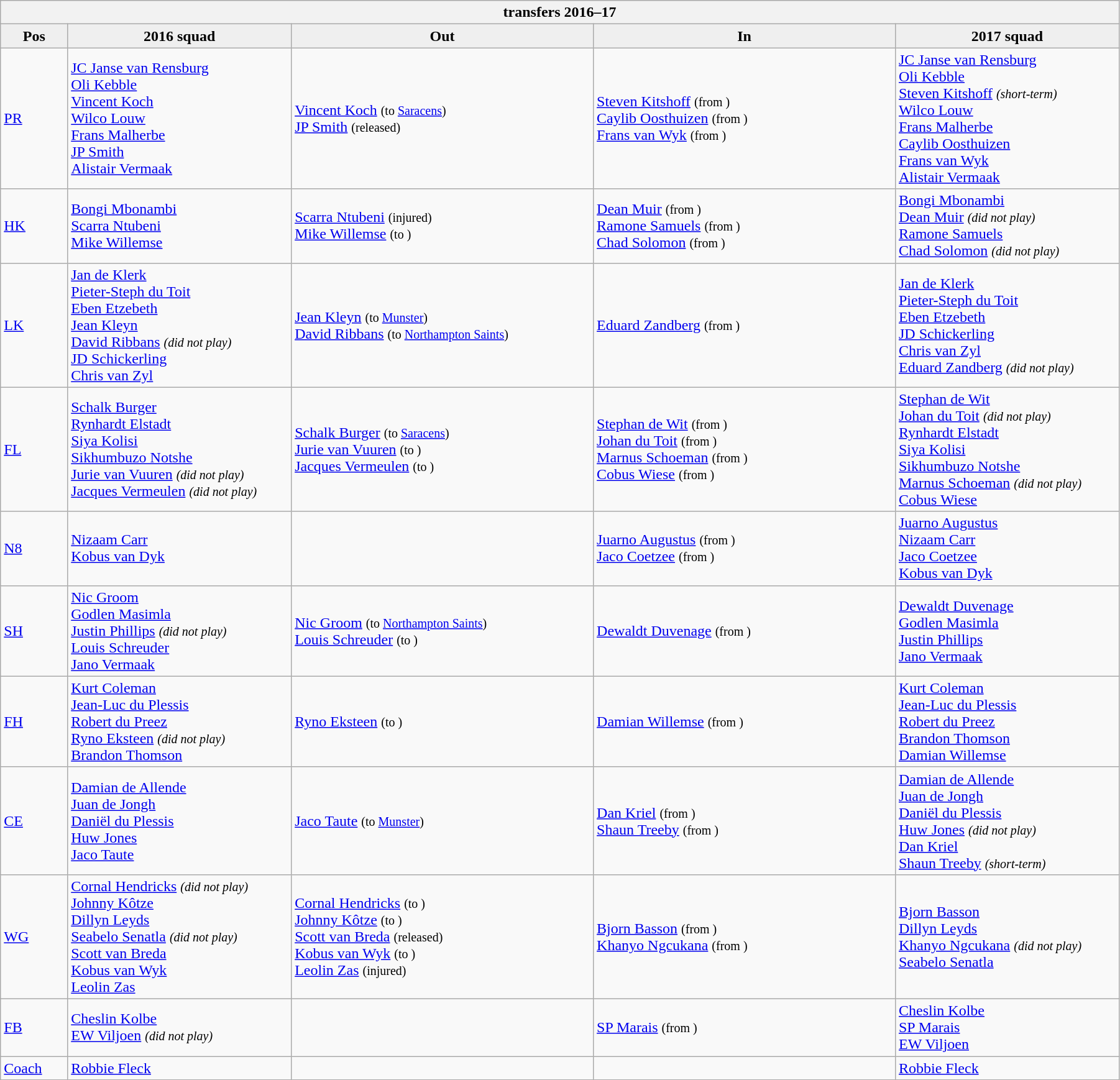<table class="wikitable" style="text-align: left; width:95%">
<tr>
<th colspan="100%"> transfers 2016–17</th>
</tr>
<tr>
<th style="background:#efefef; width:6%;">Pos</th>
<th style="background:#efefef; width:20%;">2016 squad</th>
<th style="background:#efefef; width:27%;">Out</th>
<th style="background:#efefef; width:27%;">In</th>
<th style="background:#efefef; width:20%;">2017 squad</th>
</tr>
<tr>
<td><a href='#'>PR</a></td>
<td> <a href='#'>JC Janse van Rensburg</a> <br> <a href='#'>Oli Kebble</a> <br> <a href='#'>Vincent Koch</a> <br> <a href='#'>Wilco Louw</a> <br> <a href='#'>Frans Malherbe</a> <br> <a href='#'>JP Smith</a> <br> <a href='#'>Alistair Vermaak</a></td>
<td>  <a href='#'>Vincent Koch</a> <small>(to  <a href='#'>Saracens</a>)</small> <br>  <a href='#'>JP Smith</a> <small>(released)</small></td>
<td>  <a href='#'>Steven Kitshoff</a> <small>(from )</small> <br>  <a href='#'>Caylib Oosthuizen</a> <small>(from )</small> <br>  <a href='#'>Frans van Wyk</a> <small>(from )</small></td>
<td> <a href='#'>JC Janse van Rensburg</a> <br> <a href='#'>Oli Kebble</a> <br> <a href='#'>Steven Kitshoff</a> <small><em>(short-term)</em></small> <br> <a href='#'>Wilco Louw</a> <br> <a href='#'>Frans Malherbe</a> <br> <a href='#'>Caylib Oosthuizen</a> <br> <a href='#'>Frans van Wyk</a> <br> <a href='#'>Alistair Vermaak</a></td>
</tr>
<tr>
<td><a href='#'>HK</a></td>
<td> <a href='#'>Bongi Mbonambi</a> <br> <a href='#'>Scarra Ntubeni</a> <br> <a href='#'>Mike Willemse</a></td>
<td>  <a href='#'>Scarra Ntubeni</a> <small>(injured)</small> <br>  <a href='#'>Mike Willemse</a> <small>(to )</small></td>
<td>  <a href='#'>Dean Muir</a> <small>(from )</small> <br>  <a href='#'>Ramone Samuels</a> <small>(from )</small> <br>  <a href='#'>Chad Solomon</a> <small>(from )</small></td>
<td> <a href='#'>Bongi Mbonambi</a> <br> <a href='#'>Dean Muir</a> <small><em>(did not play)</em></small> <br> <a href='#'>Ramone Samuels</a> <br> <a href='#'>Chad Solomon</a> <small><em>(did not play)</em></small></td>
</tr>
<tr>
<td><a href='#'>LK</a></td>
<td> <a href='#'>Jan de Klerk</a> <br> <a href='#'>Pieter-Steph du Toit</a> <br> <a href='#'>Eben Etzebeth</a> <br> <a href='#'>Jean Kleyn</a> <br> <a href='#'>David Ribbans</a> <small><em>(did not play)</em></small> <br> <a href='#'>JD Schickerling</a> <br> <a href='#'>Chris van Zyl</a></td>
<td>  <a href='#'>Jean Kleyn</a> <small>(to  <a href='#'>Munster</a>)</small> <br>  <a href='#'>David Ribbans</a> <small>(to  <a href='#'>Northampton Saints</a>)</small></td>
<td>  <a href='#'>Eduard Zandberg</a> <small>(from )</small></td>
<td> <a href='#'>Jan de Klerk</a> <br> <a href='#'>Pieter-Steph du Toit</a> <br> <a href='#'>Eben Etzebeth</a> <br> <a href='#'>JD Schickerling</a> <br> <a href='#'>Chris van Zyl</a> <br> <a href='#'>Eduard Zandberg</a> <small><em>(did not play)</em></small></td>
</tr>
<tr>
<td><a href='#'>FL</a></td>
<td> <a href='#'>Schalk Burger</a> <br> <a href='#'>Rynhardt Elstadt</a> <br> <a href='#'>Siya Kolisi</a> <br> <a href='#'>Sikhumbuzo Notshe</a> <br> <a href='#'>Jurie van Vuuren</a> <small><em>(did not play)</em></small> <br> <a href='#'>Jacques Vermeulen</a> <small><em>(did not play)</em></small></td>
<td>  <a href='#'>Schalk Burger</a> <small>(to  <a href='#'>Saracens</a>)</small> <br>  <a href='#'>Jurie van Vuuren</a> <small>(to )</small> <br>  <a href='#'>Jacques Vermeulen</a> <small>(to )</small></td>
<td>  <a href='#'>Stephan de Wit</a> <small>(from )</small> <br>  <a href='#'>Johan du Toit</a> <small>(from )</small> <br>  <a href='#'>Marnus Schoeman</a> <small>(from )</small> <br>  <a href='#'>Cobus Wiese</a> <small>(from )</small></td>
<td> <a href='#'>Stephan de Wit</a> <br> <a href='#'>Johan du Toit</a> <small><em>(did not play)</em></small> <br> <a href='#'>Rynhardt Elstadt</a> <br> <a href='#'>Siya Kolisi</a> <br> <a href='#'>Sikhumbuzo Notshe</a> <br> <a href='#'>Marnus Schoeman</a> <small><em>(did not play)</em></small> <br> <a href='#'>Cobus Wiese</a></td>
</tr>
<tr>
<td><a href='#'>N8</a></td>
<td> <a href='#'>Nizaam Carr</a> <br> <a href='#'>Kobus van Dyk</a></td>
<td></td>
<td>  <a href='#'>Juarno Augustus</a> <small>(from )</small> <br>  <a href='#'>Jaco Coetzee</a> <small>(from )</small></td>
<td> <a href='#'>Juarno Augustus</a> <br> <a href='#'>Nizaam Carr</a> <br> <a href='#'>Jaco Coetzee</a> <br> <a href='#'>Kobus van Dyk</a></td>
</tr>
<tr>
<td><a href='#'>SH</a></td>
<td> <a href='#'>Nic Groom</a> <br> <a href='#'>Godlen Masimla</a> <br> <a href='#'>Justin Phillips</a> <small><em>(did not play)</em></small> <br> <a href='#'>Louis Schreuder</a> <br> <a href='#'>Jano Vermaak</a></td>
<td>  <a href='#'>Nic Groom</a> <small>(to  <a href='#'>Northampton Saints</a>)</small> <br>  <a href='#'>Louis Schreuder</a> <small>(to )</small></td>
<td>  <a href='#'>Dewaldt Duvenage</a> <small>(from )</small></td>
<td> <a href='#'>Dewaldt Duvenage</a> <br> <a href='#'>Godlen Masimla</a> <br> <a href='#'>Justin Phillips</a> <br> <a href='#'>Jano Vermaak</a></td>
</tr>
<tr>
<td><a href='#'>FH</a></td>
<td> <a href='#'>Kurt Coleman</a> <br> <a href='#'>Jean-Luc du Plessis</a> <br> <a href='#'>Robert du Preez</a> <br> <a href='#'>Ryno Eksteen</a> <small><em>(did not play)</em></small> <br> <a href='#'>Brandon Thomson</a></td>
<td>  <a href='#'>Ryno Eksteen</a> <small>(to )</small></td>
<td>  <a href='#'>Damian Willemse</a> <small>(from )</small></td>
<td> <a href='#'>Kurt Coleman</a> <br> <a href='#'>Jean-Luc du Plessis</a> <br> <a href='#'>Robert du Preez</a> <br> <a href='#'>Brandon Thomson</a> <br> <a href='#'>Damian Willemse</a></td>
</tr>
<tr>
<td><a href='#'>CE</a></td>
<td> <a href='#'>Damian de Allende</a> <br> <a href='#'>Juan de Jongh</a> <br> <a href='#'>Daniël du Plessis</a> <br> <a href='#'>Huw Jones</a> <br> <a href='#'>Jaco Taute</a></td>
<td>  <a href='#'>Jaco Taute</a> <small>(to  <a href='#'>Munster</a>)</small></td>
<td>  <a href='#'>Dan Kriel</a> <small>(from )</small> <br>  <a href='#'>Shaun Treeby</a> <small>(from )</small></td>
<td> <a href='#'>Damian de Allende</a> <br> <a href='#'>Juan de Jongh</a> <br> <a href='#'>Daniël du Plessis</a> <br> <a href='#'>Huw Jones</a> <small><em>(did not play)</em></small> <br> <a href='#'>Dan Kriel</a> <br> <a href='#'>Shaun Treeby</a> <small><em>(short-term)</em></small></td>
</tr>
<tr>
<td><a href='#'>WG</a></td>
<td> <a href='#'>Cornal Hendricks</a> <small><em>(did not play)</em></small> <br> <a href='#'>Johnny Kôtze</a> <br> <a href='#'>Dillyn Leyds</a> <br> <a href='#'>Seabelo Senatla</a> <small><em>(did not play)</em></small> <br> <a href='#'>Scott van Breda</a> <br> <a href='#'>Kobus van Wyk</a> <br> <a href='#'>Leolin Zas</a></td>
<td>  <a href='#'>Cornal Hendricks</a> <small>(to )</small> <br>  <a href='#'>Johnny Kôtze</a> <small>(to )</small> <br>  <a href='#'>Scott van Breda</a> <small>(released)</small> <br>  <a href='#'>Kobus van Wyk</a> <small>(to )</small> <br>  <a href='#'>Leolin Zas</a> <small>(injured)</small></td>
<td>  <a href='#'>Bjorn Basson</a> <small>(from )</small> <br>  <a href='#'>Khanyo Ngcukana</a> <small>(from )</small></td>
<td> <a href='#'>Bjorn Basson</a> <br> <a href='#'>Dillyn Leyds</a> <br> <a href='#'>Khanyo Ngcukana</a> <small><em>(did not play)</em></small> <br> <a href='#'>Seabelo Senatla</a></td>
</tr>
<tr>
<td><a href='#'>FB</a></td>
<td> <a href='#'>Cheslin Kolbe</a> <br> <a href='#'>EW Viljoen</a> <small><em>(did not play)</em></small></td>
<td></td>
<td>  <a href='#'>SP Marais</a> <small>(from )</small></td>
<td> <a href='#'>Cheslin Kolbe</a> <br> <a href='#'>SP Marais</a> <br> <a href='#'>EW Viljoen</a></td>
</tr>
<tr>
<td><a href='#'>Coach</a></td>
<td> <a href='#'>Robbie Fleck</a></td>
<td></td>
<td></td>
<td> <a href='#'>Robbie Fleck</a></td>
</tr>
</table>
